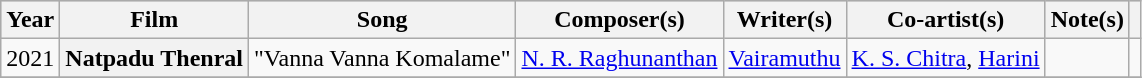<table class="wikitable sortable plainrowheaders">
<tr style="background:#ccc; text-align:center;">
<th scope="col">Year</th>
<th scope="col">Film</th>
<th scope="col">Song</th>
<th scope="col">Composer(s)</th>
<th scope="col">Writer(s)</th>
<th scope="col">Co-artist(s)</th>
<th scope="col">Note(s)</th>
<th scope="col" class="unsortable"></th>
</tr>
<tr>
<td>2021</td>
<th>Natpadu Thenral</th>
<td>"Vanna Vanna Komalame"</td>
<td><a href='#'>N. R. Raghunanthan</a></td>
<td><a href='#'>Vairamuthu</a></td>
<td><a href='#'>K. S. Chitra</a>, <a href='#'>Harini</a></td>
<td></td>
<td></td>
</tr>
<tr>
</tr>
</table>
